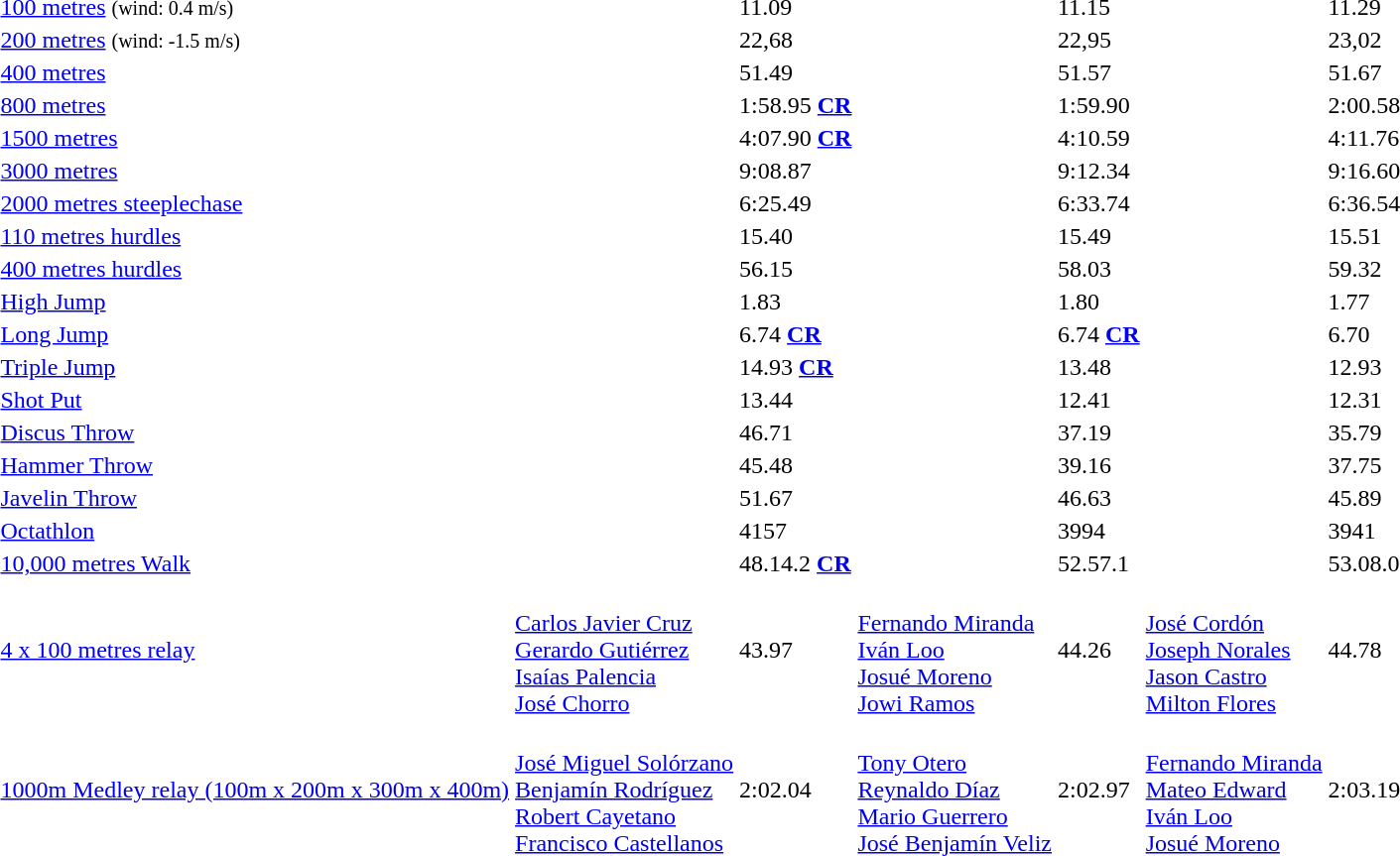<table>
<tr>
<td><a href='#'>100 metres</a> <small>(wind: 0.4 m/s)</small></td>
<td></td>
<td>11.09</td>
<td></td>
<td>11.15</td>
<td></td>
<td>11.29</td>
</tr>
<tr>
<td><a href='#'>200 metres</a> <small>(wind: -1.5 m/s)</small></td>
<td></td>
<td>22,68</td>
<td></td>
<td>22,95</td>
<td></td>
<td>23,02</td>
</tr>
<tr>
<td><a href='#'>400 metres</a></td>
<td></td>
<td>51.49</td>
<td></td>
<td>51.57</td>
<td></td>
<td>51.67</td>
</tr>
<tr>
<td><a href='#'>800 metres</a></td>
<td></td>
<td>1:58.95 <strong><a href='#'>CR</a></strong></td>
<td></td>
<td>1:59.90</td>
<td></td>
<td>2:00.58</td>
</tr>
<tr>
<td><a href='#'>1500 metres</a></td>
<td></td>
<td>4:07.90 <strong><a href='#'>CR</a></strong></td>
<td></td>
<td>4:10.59</td>
<td></td>
<td>4:11.76</td>
</tr>
<tr>
<td><a href='#'>3000 metres</a></td>
<td></td>
<td>9:08.87</td>
<td></td>
<td>9:12.34</td>
<td></td>
<td>9:16.60</td>
</tr>
<tr>
<td><a href='#'>2000 metres steeplechase</a></td>
<td></td>
<td>6:25.49</td>
<td></td>
<td>6:33.74</td>
<td></td>
<td>6:36.54</td>
</tr>
<tr>
<td><a href='#'>110 metres hurdles</a></td>
<td></td>
<td>15.40</td>
<td></td>
<td>15.49</td>
<td></td>
<td>15.51</td>
</tr>
<tr>
<td><a href='#'>400 metres hurdles</a></td>
<td></td>
<td>56.15</td>
<td></td>
<td>58.03</td>
<td></td>
<td>59.32</td>
</tr>
<tr>
<td><a href='#'>High Jump</a></td>
<td></td>
<td>1.83</td>
<td></td>
<td>1.80</td>
<td></td>
<td>1.77</td>
</tr>
<tr>
<td><a href='#'>Long Jump</a></td>
<td></td>
<td>6.74 <strong><a href='#'>CR</a></strong></td>
<td></td>
<td>6.74 <strong><a href='#'>CR</a></strong></td>
<td></td>
<td>6.70</td>
</tr>
<tr>
<td><a href='#'>Triple Jump</a></td>
<td></td>
<td>14.93 <strong><a href='#'>CR</a></strong></td>
<td></td>
<td>13.48</td>
<td></td>
<td>12.93</td>
</tr>
<tr>
<td><a href='#'>Shot Put</a></td>
<td></td>
<td>13.44</td>
<td></td>
<td>12.41</td>
<td></td>
<td>12.31</td>
</tr>
<tr>
<td><a href='#'>Discus Throw</a></td>
<td></td>
<td>46.71</td>
<td></td>
<td>37.19</td>
<td></td>
<td>35.79</td>
</tr>
<tr>
<td><a href='#'>Hammer Throw</a></td>
<td></td>
<td>45.48</td>
<td></td>
<td>39.16</td>
<td></td>
<td>37.75</td>
</tr>
<tr>
<td><a href='#'>Javelin Throw</a></td>
<td></td>
<td>51.67</td>
<td></td>
<td>46.63</td>
<td></td>
<td>45.89</td>
</tr>
<tr>
<td><a href='#'>Octathlon</a></td>
<td></td>
<td>4157</td>
<td></td>
<td>3994</td>
<td></td>
<td>3941</td>
</tr>
<tr>
<td><a href='#'>10,000 metres Walk</a></td>
<td></td>
<td>48.14.2 <strong><a href='#'>CR</a></strong></td>
<td></td>
<td>52.57.1</td>
<td></td>
<td>53.08.0</td>
</tr>
<tr>
<td><a href='#'>4 x 100 metres relay</a></td>
<td> <br> <a href='#'>Carlos Javier Cruz</a> <br> <a href='#'>Gerardo Gutiérrez</a> <br> <a href='#'>Isaías Palencia</a> <br> <a href='#'>José Chorro</a></td>
<td>43.97</td>
<td> <br> <a href='#'>Fernando Miranda</a> <br> <a href='#'>Iván Loo</a> <br> <a href='#'>Josué Moreno</a> <br> <a href='#'>Jowi Ramos</a></td>
<td>44.26</td>
<td> <br> <a href='#'>José Cordón</a> <br> <a href='#'>Joseph Norales</a> <br> <a href='#'>Jason Castro</a> <br> <a href='#'>Milton Flores</a></td>
<td>44.78</td>
</tr>
<tr>
<td><a href='#'>1000m Medley relay (100m x 200m x 300m x 400m)</a></td>
<td> <br> <a href='#'>José Miguel Solórzano</a> <br> <a href='#'>Benjamín Rodríguez</a> <br> <a href='#'>Robert Cayetano</a> <br> <a href='#'>Francisco Castellanos</a></td>
<td>2:02.04</td>
<td> <br> <a href='#'>Tony Otero</a> <br> <a href='#'>Reynaldo Díaz</a> <br> <a href='#'>Mario Guerrero</a> <br> <a href='#'>José Benjamín Veliz</a></td>
<td>2:02.97</td>
<td> <br> <a href='#'>Fernando Miranda</a> <br> <a href='#'>Mateo Edward</a> <br> <a href='#'>Iván Loo</a> <br> <a href='#'>Josué Moreno</a></td>
<td>2:03.19</td>
</tr>
</table>
